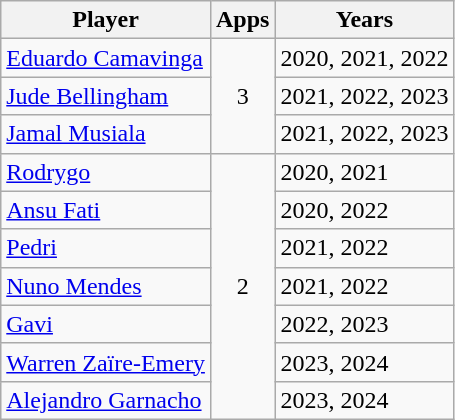<table class="wikitable sortable">
<tr>
<th>Player</th>
<th>Apps</th>
<th>Years</th>
</tr>
<tr>
<td> <a href='#'>Eduardo Camavinga</a></td>
<td rowspan="3" align="center">3</td>
<td>2020, 2021, 2022</td>
</tr>
<tr>
<td> <a href='#'>Jude Bellingham</a></td>
<td>2021, 2022, 2023</td>
</tr>
<tr>
<td> <a href='#'>Jamal Musiala</a></td>
<td>2021, 2022, 2023</td>
</tr>
<tr>
<td> <a href='#'>Rodrygo</a></td>
<td rowspan="7" align="center">2</td>
<td>2020, 2021</td>
</tr>
<tr>
<td> <a href='#'>Ansu Fati</a></td>
<td>2020, 2022</td>
</tr>
<tr>
<td> <a href='#'>Pedri</a></td>
<td>2021, 2022</td>
</tr>
<tr>
<td> <a href='#'>Nuno Mendes</a></td>
<td>2021, 2022</td>
</tr>
<tr>
<td> <a href='#'>Gavi</a></td>
<td>2022, 2023</td>
</tr>
<tr>
<td> <a href='#'>Warren Zaïre-Emery</a></td>
<td>2023, 2024</td>
</tr>
<tr>
<td> <a href='#'>Alejandro Garnacho</a></td>
<td>2023, 2024</td>
</tr>
</table>
